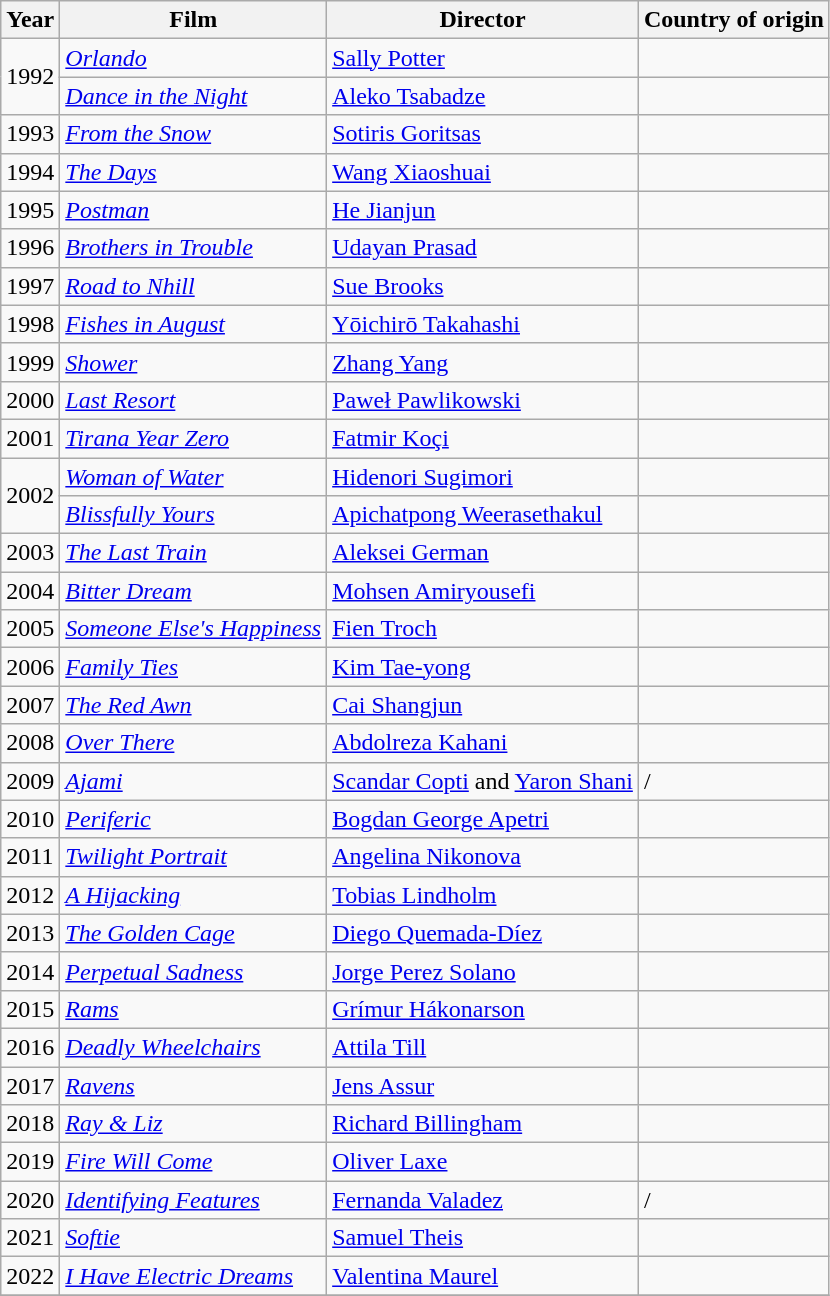<table class="wikitable">
<tr>
<th>Year</th>
<th>Film</th>
<th>Director</th>
<th>Country of origin</th>
</tr>
<tr>
<td rowspan ="2">1992</td>
<td><em><a href='#'>Orlando</a></em></td>
<td><a href='#'>Sally Potter</a></td>
<td></td>
</tr>
<tr>
<td><em><a href='#'>Dance in the Night</a></em></td>
<td><a href='#'>Aleko Tsabadze</a></td>
<td></td>
</tr>
<tr>
<td>1993</td>
<td><em><a href='#'>From the Snow</a></em></td>
<td><a href='#'>Sotiris Goritsas</a></td>
<td></td>
</tr>
<tr>
<td>1994</td>
<td><em><a href='#'>The Days</a></em></td>
<td><a href='#'>Wang Xiaoshuai</a></td>
<td></td>
</tr>
<tr>
<td>1995</td>
<td><em><a href='#'>Postman</a></em></td>
<td><a href='#'>He Jianjun</a></td>
<td></td>
</tr>
<tr>
<td>1996</td>
<td><em><a href='#'>Brothers in Trouble</a></em></td>
<td><a href='#'>Udayan Prasad</a></td>
<td></td>
</tr>
<tr>
<td>1997</td>
<td><em><a href='#'>Road to Nhill</a></em></td>
<td><a href='#'>Sue Brooks</a></td>
<td></td>
</tr>
<tr>
<td>1998</td>
<td><em><a href='#'>Fishes in August</a></em></td>
<td><a href='#'>Yōichirō Takahashi</a></td>
<td></td>
</tr>
<tr>
<td>1999</td>
<td><em><a href='#'>Shower</a></em></td>
<td><a href='#'>Zhang Yang</a></td>
<td></td>
</tr>
<tr>
<td>2000</td>
<td><em><a href='#'>Last Resort</a></em></td>
<td><a href='#'>Paweł Pawlikowski</a></td>
<td></td>
</tr>
<tr>
<td>2001</td>
<td><em><a href='#'>Tirana Year Zero</a></em></td>
<td><a href='#'>Fatmir Koçi</a></td>
<td></td>
</tr>
<tr>
<td rowspan ="2">2002</td>
<td><em><a href='#'>Woman of Water</a></em></td>
<td><a href='#'>Hidenori Sugimori</a></td>
<td></td>
</tr>
<tr>
<td><em><a href='#'>Blissfully Yours</a></em></td>
<td><a href='#'>Apichatpong Weerasethakul</a></td>
<td></td>
</tr>
<tr>
<td>2003</td>
<td><em><a href='#'>The Last Train</a></em></td>
<td><a href='#'>Aleksei German</a></td>
<td></td>
</tr>
<tr>
<td>2004</td>
<td><em><a href='#'>Bitter Dream</a></em></td>
<td><a href='#'>Mohsen Amiryousefi</a></td>
<td></td>
</tr>
<tr>
<td>2005</td>
<td><em><a href='#'>Someone Else's Happiness</a></em></td>
<td><a href='#'>Fien Troch</a></td>
<td></td>
</tr>
<tr>
<td>2006</td>
<td><em><a href='#'>Family Ties</a></em></td>
<td><a href='#'>Kim Tae-yong</a></td>
<td></td>
</tr>
<tr>
<td>2007</td>
<td><em><a href='#'>The Red Awn</a></em></td>
<td><a href='#'>Cai Shangjun</a></td>
<td></td>
</tr>
<tr>
<td>2008</td>
<td><em><a href='#'>Over There</a></em></td>
<td><a href='#'>Abdolreza Kahani</a></td>
<td></td>
</tr>
<tr>
<td>2009</td>
<td><em><a href='#'>Ajami</a></em></td>
<td><a href='#'>Scandar Copti</a> and <a href='#'>Yaron Shani</a></td>
<td> / </td>
</tr>
<tr>
<td>2010</td>
<td><em><a href='#'>Periferic</a></em></td>
<td><a href='#'>Bogdan George Apetri</a></td>
<td></td>
</tr>
<tr>
<td>2011</td>
<td><em><a href='#'>Twilight Portrait</a></em></td>
<td><a href='#'>Angelina Nikonova</a></td>
<td></td>
</tr>
<tr>
<td>2012</td>
<td><em><a href='#'>A Hijacking</a></em></td>
<td><a href='#'>Tobias Lindholm</a></td>
<td></td>
</tr>
<tr>
<td>2013</td>
<td><em><a href='#'>The Golden Cage</a></em></td>
<td><a href='#'>Diego Quemada-Díez</a></td>
<td></td>
</tr>
<tr>
<td>2014</td>
<td><em><a href='#'>Perpetual Sadness</a></em></td>
<td><a href='#'>Jorge Perez Solano</a></td>
<td></td>
</tr>
<tr>
<td>2015</td>
<td><em><a href='#'>Rams</a></em></td>
<td><a href='#'>Grímur Hákonarson</a></td>
<td></td>
</tr>
<tr>
<td>2016</td>
<td><em><a href='#'>Deadly Wheelchairs</a></em></td>
<td><a href='#'>Attila Till</a></td>
<td></td>
</tr>
<tr>
<td>2017</td>
<td><em><a href='#'>Ravens</a></em></td>
<td><a href='#'>Jens Assur</a></td>
<td></td>
</tr>
<tr>
<td>2018</td>
<td><em><a href='#'>Ray & Liz</a></em></td>
<td><a href='#'>Richard Billingham</a></td>
<td></td>
</tr>
<tr>
<td>2019</td>
<td><em><a href='#'>Fire Will Come</a></em></td>
<td><a href='#'>Oliver Laxe</a></td>
<td></td>
</tr>
<tr>
<td>2020</td>
<td><em><a href='#'>Identifying Features</a></em></td>
<td><a href='#'>Fernanda Valadez</a></td>
<td>/</td>
</tr>
<tr>
<td>2021</td>
<td><em><a href='#'>Softie</a></em></td>
<td><a href='#'>Samuel Theis</a></td>
<td></td>
</tr>
<tr>
<td>2022</td>
<td><em><a href='#'>I Have Electric Dreams</a></em></td>
<td><a href='#'>Valentina Maurel</a></td>
<td>  </td>
</tr>
<tr>
</tr>
</table>
